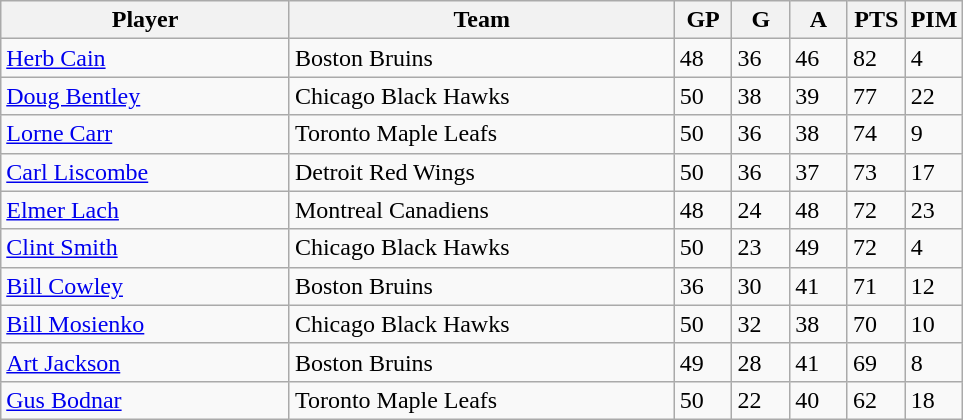<table class="wikitable">
<tr>
<th bgcolor="#DDDDFF" width="30%">Player</th>
<th bgcolor="#DDDDFF" width="40%">Team</th>
<th bgcolor="#DDDDFF" width="6%">GP</th>
<th bgcolor="#DDDDFF" width="6%">G</th>
<th bgcolor="#DDDDFF" width="6%">A</th>
<th bgcolor="#DDDDFF" width="6%">PTS</th>
<th bgcolor="#DDDDFF" width="6%">PIM</th>
</tr>
<tr>
<td><a href='#'>Herb Cain</a></td>
<td>Boston Bruins</td>
<td>48</td>
<td>36</td>
<td>46</td>
<td>82</td>
<td>4</td>
</tr>
<tr>
<td><a href='#'>Doug Bentley</a></td>
<td>Chicago Black Hawks</td>
<td>50</td>
<td>38</td>
<td>39</td>
<td>77</td>
<td>22</td>
</tr>
<tr>
<td><a href='#'>Lorne Carr</a></td>
<td>Toronto Maple Leafs</td>
<td>50</td>
<td>36</td>
<td>38</td>
<td>74</td>
<td>9</td>
</tr>
<tr>
<td><a href='#'>Carl Liscombe</a></td>
<td>Detroit Red Wings</td>
<td>50</td>
<td>36</td>
<td>37</td>
<td>73</td>
<td>17</td>
</tr>
<tr>
<td><a href='#'>Elmer Lach</a></td>
<td>Montreal Canadiens</td>
<td>48</td>
<td>24</td>
<td>48</td>
<td>72</td>
<td>23</td>
</tr>
<tr>
<td><a href='#'>Clint Smith</a></td>
<td>Chicago Black Hawks</td>
<td>50</td>
<td>23</td>
<td>49</td>
<td>72</td>
<td>4</td>
</tr>
<tr>
<td><a href='#'>Bill Cowley</a></td>
<td>Boston Bruins</td>
<td>36</td>
<td>30</td>
<td>41</td>
<td>71</td>
<td>12</td>
</tr>
<tr>
<td><a href='#'>Bill Mosienko</a></td>
<td>Chicago Black Hawks</td>
<td>50</td>
<td>32</td>
<td>38</td>
<td>70</td>
<td>10</td>
</tr>
<tr>
<td><a href='#'>Art Jackson</a></td>
<td>Boston Bruins</td>
<td>49</td>
<td>28</td>
<td>41</td>
<td>69</td>
<td>8</td>
</tr>
<tr>
<td><a href='#'>Gus Bodnar</a></td>
<td>Toronto Maple Leafs</td>
<td>50</td>
<td>22</td>
<td>40</td>
<td>62</td>
<td>18</td>
</tr>
</table>
